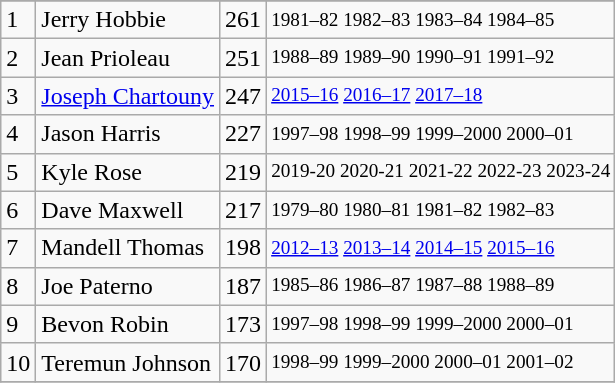<table class="wikitable">
<tr>
</tr>
<tr>
<td>1</td>
<td>Jerry Hobbie</td>
<td>261</td>
<td style="font-size:80%;">1981–82 1982–83 1983–84 1984–85</td>
</tr>
<tr>
<td>2</td>
<td>Jean Prioleau</td>
<td>251</td>
<td style="font-size:80%;">1988–89 1989–90 1990–91 1991–92</td>
</tr>
<tr>
<td>3</td>
<td><a href='#'>Joseph Chartouny</a></td>
<td>247</td>
<td style="font-size:80%;"><a href='#'>2015–16</a> <a href='#'>2016–17</a> <a href='#'>2017–18</a></td>
</tr>
<tr>
<td>4</td>
<td>Jason Harris</td>
<td>227</td>
<td style="font-size:80%;">1997–98 1998–99 1999–2000 2000–01</td>
</tr>
<tr>
<td>5</td>
<td>Kyle Rose</td>
<td>219</td>
<td style="font-size:80%;">2019-20 2020-21 2021-22 2022-23 2023-24</td>
</tr>
<tr>
<td>6</td>
<td>Dave Maxwell</td>
<td>217</td>
<td style="font-size:80%;">1979–80 1980–81 1981–82 1982–83</td>
</tr>
<tr>
<td>7</td>
<td>Mandell Thomas</td>
<td>198</td>
<td style="font-size:80%;"><a href='#'>2012–13</a> <a href='#'>2013–14</a> <a href='#'>2014–15</a> <a href='#'>2015–16</a></td>
</tr>
<tr>
<td>8</td>
<td>Joe Paterno</td>
<td>187</td>
<td style="font-size:80%;">1985–86 1986–87 1987–88 1988–89</td>
</tr>
<tr>
<td>9</td>
<td>Bevon Robin</td>
<td>173</td>
<td style="font-size:80%;">1997–98 1998–99 1999–2000 2000–01</td>
</tr>
<tr>
<td>10</td>
<td>Teremun Johnson</td>
<td>170</td>
<td style="font-size:80%;">1998–99 1999–2000 2000–01 2001–02</td>
</tr>
<tr>
</tr>
</table>
